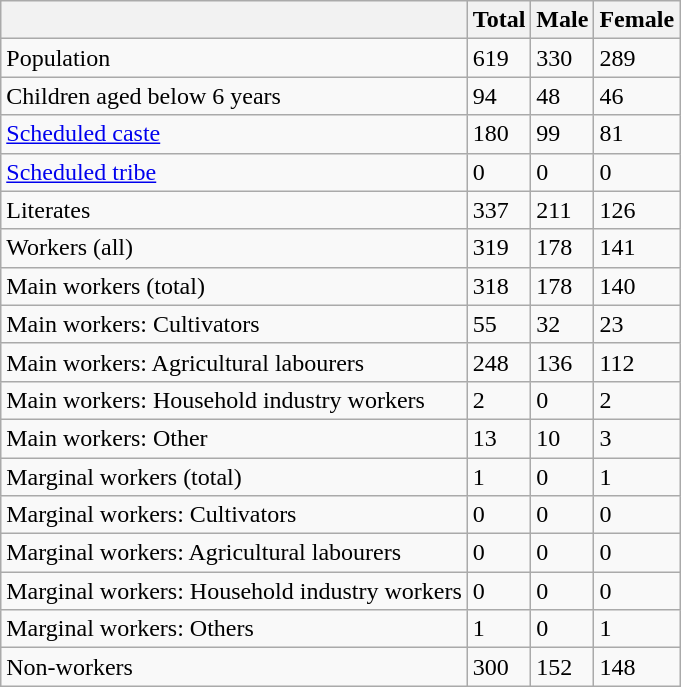<table class="wikitable sortable">
<tr>
<th></th>
<th>Total</th>
<th>Male</th>
<th>Female</th>
</tr>
<tr>
<td>Population</td>
<td>619</td>
<td>330</td>
<td>289</td>
</tr>
<tr>
<td>Children aged below 6 years</td>
<td>94</td>
<td>48</td>
<td>46</td>
</tr>
<tr>
<td><a href='#'>Scheduled caste</a></td>
<td>180</td>
<td>99</td>
<td>81</td>
</tr>
<tr>
<td><a href='#'>Scheduled tribe</a></td>
<td>0</td>
<td>0</td>
<td>0</td>
</tr>
<tr>
<td>Literates</td>
<td>337</td>
<td>211</td>
<td>126</td>
</tr>
<tr>
<td>Workers (all)</td>
<td>319</td>
<td>178</td>
<td>141</td>
</tr>
<tr>
<td>Main workers (total)</td>
<td>318</td>
<td>178</td>
<td>140</td>
</tr>
<tr>
<td>Main workers: Cultivators</td>
<td>55</td>
<td>32</td>
<td>23</td>
</tr>
<tr>
<td>Main workers: Agricultural labourers</td>
<td>248</td>
<td>136</td>
<td>112</td>
</tr>
<tr>
<td>Main workers: Household industry workers</td>
<td>2</td>
<td>0</td>
<td>2</td>
</tr>
<tr>
<td>Main workers: Other</td>
<td>13</td>
<td>10</td>
<td>3</td>
</tr>
<tr>
<td>Marginal workers (total)</td>
<td>1</td>
<td>0</td>
<td>1</td>
</tr>
<tr>
<td>Marginal workers: Cultivators</td>
<td>0</td>
<td>0</td>
<td>0</td>
</tr>
<tr>
<td>Marginal workers: Agricultural labourers</td>
<td>0</td>
<td>0</td>
<td>0</td>
</tr>
<tr>
<td>Marginal workers: Household industry workers</td>
<td>0</td>
<td>0</td>
<td>0</td>
</tr>
<tr>
<td>Marginal workers: Others</td>
<td>1</td>
<td>0</td>
<td>1</td>
</tr>
<tr>
<td>Non-workers</td>
<td>300</td>
<td>152</td>
<td>148</td>
</tr>
</table>
